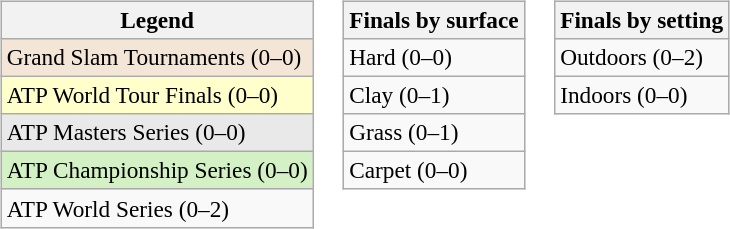<table>
<tr valign=top>
<td><br><table class=wikitable style="font-size:97%">
<tr>
<th>Legend</th>
</tr>
<tr style="background:#f3e6d7;">
<td>Grand Slam Tournaments (0–0)</td>
</tr>
<tr style="background:#ffc;">
<td>ATP World Tour Finals (0–0)</td>
</tr>
<tr style="background:#e9e9e9;">
<td>ATP Masters Series (0–0)</td>
</tr>
<tr style="background:#d4f1c5;">
<td>ATP Championship Series (0–0)</td>
</tr>
<tr>
<td>ATP World Series (0–2)</td>
</tr>
</table>
</td>
<td><br><table class=wikitable style="font-size:97%">
<tr>
<th>Finals by surface</th>
</tr>
<tr>
<td>Hard (0–0)</td>
</tr>
<tr>
<td>Clay (0–1)</td>
</tr>
<tr>
<td>Grass (0–1)</td>
</tr>
<tr>
<td>Carpet (0–0)</td>
</tr>
</table>
</td>
<td><br><table class=wikitable style="font-size:97%">
<tr>
<th>Finals by setting</th>
</tr>
<tr>
<td>Outdoors (0–2)</td>
</tr>
<tr>
<td>Indoors (0–0)</td>
</tr>
</table>
</td>
</tr>
</table>
